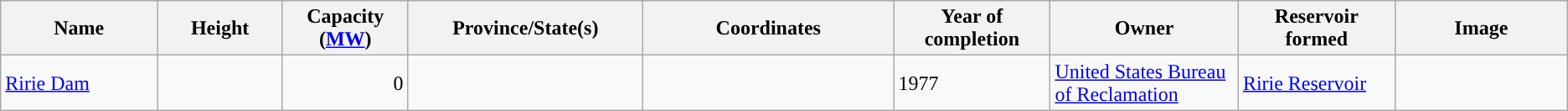<table class="wikitable sortable" border="1">
<tr>
<th width="10%">Name</th>
<th width="8%">Height</th>
<th width="8%">Capacity (<a href='#'>MW</a>)</th>
<th width="15%">Province/State(s)</th>
<th width="16%">Coordinates</th>
<th width="10%">Year of completion</th>
<th width="12%">Owner</th>
<th width="10%">Reservoir formed</th>
<th>Image</th>
</tr>
<tr>
<td><a href='#'>Ririe Dam</a></td>
<td></td>
<td align="right">0</td>
<td></td>
<td></td>
<td>1977</td>
<td><a href='#'>United States Bureau of Reclamation</a></td>
<td><a href='#'>Ririe Reservoir</a></td>
<td></td>
</tr>
</table>
